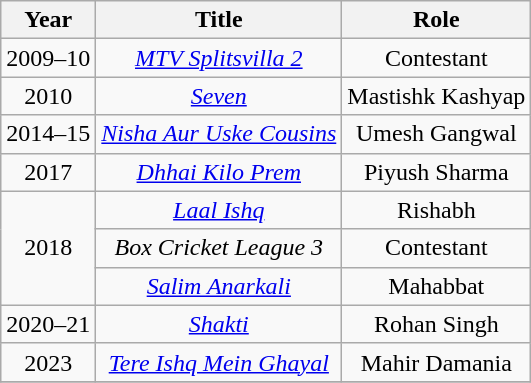<table class="wikitable sortable" style="text-align:center;">
<tr>
<th>Year</th>
<th>Title</th>
<th>Role</th>
</tr>
<tr>
<td>2009–10</td>
<td><em><a href='#'>MTV Splitsvilla 2</a></em></td>
<td>Contestant</td>
</tr>
<tr>
<td>2010</td>
<td><em><a href='#'>Seven</a></em></td>
<td>Mastishk Kashyap</td>
</tr>
<tr>
<td>2014–15</td>
<td><em><a href='#'>Nisha Aur Uske Cousins</a></em></td>
<td>Umesh Gangwal</td>
</tr>
<tr>
<td>2017</td>
<td><em><a href='#'>Dhhai Kilo Prem</a></em></td>
<td>Piyush Sharma</td>
</tr>
<tr>
<td rowspan="3">2018</td>
<td><em><a href='#'>Laal Ishq</a></em></td>
<td>Rishabh</td>
</tr>
<tr>
<td><em>Box Cricket League 3</em></td>
<td>Contestant</td>
</tr>
<tr>
<td><em><a href='#'>Salim Anarkali</a></em></td>
<td>Mahabbat</td>
</tr>
<tr>
<td>2020–21</td>
<td><em><a href='#'>Shakti</a></em></td>
<td>Rohan Singh</td>
</tr>
<tr>
<td>2023</td>
<td><em><a href='#'>Tere Ishq Mein Ghayal</a></em></td>
<td>Mahir Damania</td>
</tr>
<tr>
</tr>
</table>
